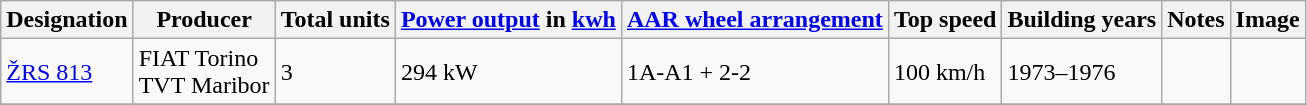<table class="wikitable sortable">
<tr>
<th>Designation</th>
<th>Producer</th>
<th>Total units</th>
<th><a href='#'>Power output</a> in <a href='#'>kwh</a></th>
<th><a href='#'>AAR wheel arrangement</a></th>
<th>Top speed</th>
<th>Building years</th>
<th class="unsortable">Notes</th>
<th class="unsortable">Image</th>
</tr>
<tr>
<td><a href='#'>ŽRS 813</a></td>
<td>FIAT Torino<br>TVT Maribor</td>
<td>3</td>
<td>294 kW</td>
<td>1A-A1 + 2-2</td>
<td>100 km/h</td>
<td>1973–1976</td>
<td></td>
<td></td>
</tr>
<tr>
</tr>
</table>
